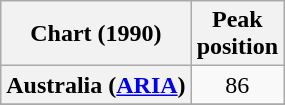<table class="wikitable sortable plainrowheaders">
<tr>
<th>Chart (1990)</th>
<th>Peak<br>position</th>
</tr>
<tr>
<th scope="row">Australia (<a href='#'>ARIA</a>)</th>
<td align="center">86</td>
</tr>
<tr>
</tr>
<tr>
</tr>
</table>
